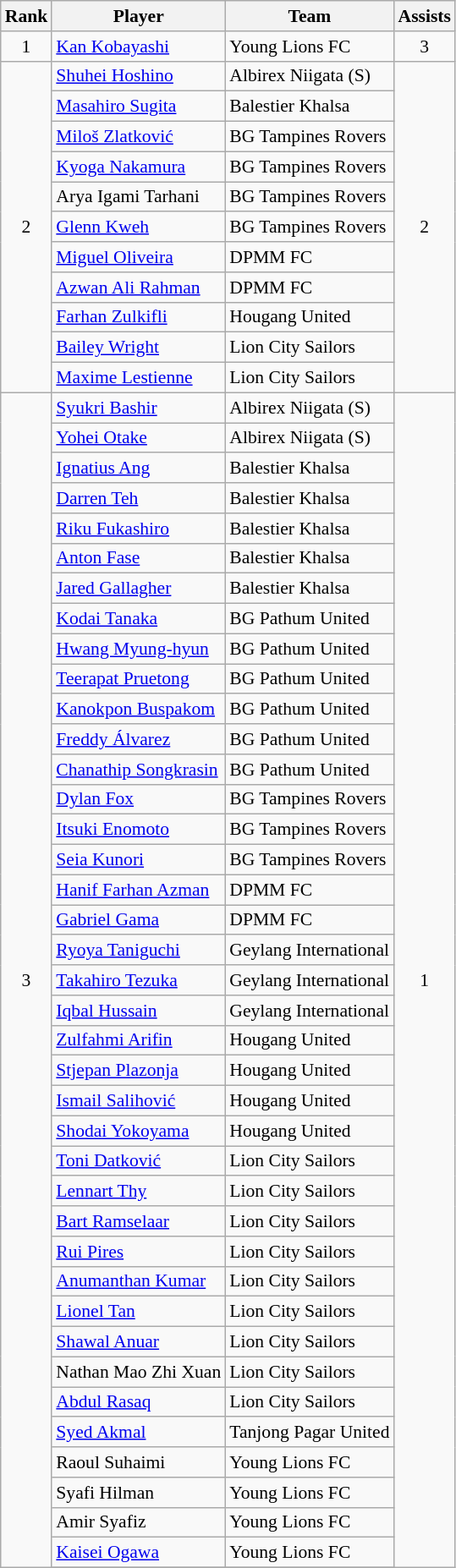<table class="wikitable plainrowheaders sortable" style="font-size:90%">
<tr>
<th>Rank</th>
<th>Player</th>
<th>Team</th>
<th>Assists</th>
</tr>
<tr>
<td align="center" rowspan="1">1</td>
<td> <a href='#'>Kan Kobayashi</a></td>
<td>Young Lions FC</td>
<td align="center" rowspan="1">3</td>
</tr>
<tr>
<td align="center" rowspan="11">2</td>
<td> <a href='#'>Shuhei Hoshino</a></td>
<td>Albirex Niigata (S)</td>
<td align="center" rowspan="11">2</td>
</tr>
<tr>
<td> <a href='#'>Masahiro Sugita</a></td>
<td>Balestier Khalsa</td>
</tr>
<tr>
<td> <a href='#'>Miloš Zlatković</a></td>
<td>BG Tampines Rovers</td>
</tr>
<tr>
<td> <a href='#'>Kyoga Nakamura</a></td>
<td>BG Tampines Rovers</td>
</tr>
<tr>
<td> Arya Igami Tarhani</td>
<td>BG Tampines Rovers</td>
</tr>
<tr>
<td> <a href='#'>Glenn Kweh</a></td>
<td>BG Tampines Rovers</td>
</tr>
<tr>
<td> <a href='#'>Miguel Oliveira</a></td>
<td>DPMM FC</td>
</tr>
<tr>
<td> <a href='#'>Azwan Ali Rahman</a></td>
<td>DPMM FC</td>
</tr>
<tr>
<td> <a href='#'>Farhan Zulkifli</a></td>
<td>Hougang United</td>
</tr>
<tr>
<td> <a href='#'>Bailey Wright</a></td>
<td>Lion City Sailors</td>
</tr>
<tr>
<td> <a href='#'>Maxime Lestienne</a></td>
<td>Lion City Sailors</td>
</tr>
<tr>
<td align="center" rowspan="50">3</td>
<td> <a href='#'>Syukri Bashir</a></td>
<td>Albirex Niigata (S)</td>
<td align="center" rowspan="50">1</td>
</tr>
<tr>
<td> <a href='#'>Yohei Otake</a></td>
<td>Albirex Niigata (S)</td>
</tr>
<tr>
<td> <a href='#'>Ignatius Ang</a></td>
<td>Balestier Khalsa</td>
</tr>
<tr>
<td> <a href='#'>Darren Teh</a></td>
<td>Balestier Khalsa</td>
</tr>
<tr>
<td> <a href='#'>Riku Fukashiro</a></td>
<td>Balestier Khalsa</td>
</tr>
<tr>
<td> <a href='#'>Anton Fase</a></td>
<td>Balestier Khalsa</td>
</tr>
<tr>
<td> <a href='#'>Jared Gallagher</a></td>
<td>Balestier Khalsa</td>
</tr>
<tr>
<td> <a href='#'>Kodai Tanaka</a></td>
<td>BG Pathum United</td>
</tr>
<tr>
<td> <a href='#'>Hwang Myung-hyun</a></td>
<td>BG Pathum United</td>
</tr>
<tr>
<td> <a href='#'>Teerapat Pruetong</a></td>
<td>BG Pathum United</td>
</tr>
<tr>
<td> <a href='#'>Kanokpon Buspakom</a></td>
<td>BG Pathum United</td>
</tr>
<tr>
<td> <a href='#'>Freddy Álvarez</a></td>
<td>BG Pathum United</td>
</tr>
<tr>
<td> <a href='#'>Chanathip Songkrasin</a></td>
<td>BG Pathum United</td>
</tr>
<tr>
<td> <a href='#'>Dylan Fox</a></td>
<td>BG Tampines Rovers</td>
</tr>
<tr>
<td> <a href='#'>Itsuki Enomoto</a></td>
<td>BG Tampines Rovers</td>
</tr>
<tr>
<td> <a href='#'>Seia Kunori</a></td>
<td>BG Tampines Rovers</td>
</tr>
<tr>
<td> <a href='#'>Hanif Farhan Azman</a></td>
<td>DPMM FC</td>
</tr>
<tr>
<td> <a href='#'>Gabriel Gama</a></td>
<td>DPMM FC</td>
</tr>
<tr>
<td> <a href='#'>Ryoya Taniguchi</a></td>
<td>Geylang International</td>
</tr>
<tr>
<td> <a href='#'>Takahiro Tezuka</a></td>
<td>Geylang International</td>
</tr>
<tr>
<td> <a href='#'>Iqbal Hussain</a></td>
<td>Geylang International</td>
</tr>
<tr>
<td> <a href='#'>Zulfahmi Arifin</a></td>
<td>Hougang United</td>
</tr>
<tr>
<td> <a href='#'>Stjepan Plazonja</a></td>
<td>Hougang United</td>
</tr>
<tr>
<td> <a href='#'>Ismail Salihović</a></td>
<td>Hougang United</td>
</tr>
<tr>
<td> <a href='#'>Shodai Yokoyama</a></td>
<td>Hougang United</td>
</tr>
<tr>
<td> <a href='#'>Toni Datković</a></td>
<td>Lion City Sailors</td>
</tr>
<tr>
<td> <a href='#'>Lennart Thy</a></td>
<td>Lion City Sailors</td>
</tr>
<tr>
<td> <a href='#'>Bart Ramselaar</a></td>
<td>Lion City Sailors</td>
</tr>
<tr>
<td> <a href='#'>Rui Pires</a></td>
<td>Lion City Sailors</td>
</tr>
<tr>
<td> <a href='#'>Anumanthan Kumar</a></td>
<td>Lion City Sailors</td>
</tr>
<tr>
<td> <a href='#'>Lionel Tan</a></td>
<td>Lion City Sailors</td>
</tr>
<tr>
<td> <a href='#'>Shawal Anuar</a></td>
<td>Lion City Sailors</td>
</tr>
<tr>
<td> Nathan Mao Zhi Xuan</td>
<td>Lion City Sailors</td>
</tr>
<tr>
<td>  <a href='#'>Abdul Rasaq</a></td>
<td>Lion City Sailors</td>
</tr>
<tr>
<td> <a href='#'>Syed Akmal</a></td>
<td>Tanjong Pagar United</td>
</tr>
<tr>
<td> Raoul Suhaimi</td>
<td>Young Lions FC</td>
</tr>
<tr>
<td> Syafi Hilman</td>
<td>Young Lions FC</td>
</tr>
<tr>
<td> Amir Syafiz</td>
<td>Young Lions FC</td>
</tr>
<tr>
<td> <a href='#'>Kaisei Ogawa</a></td>
<td>Young Lions FC</td>
</tr>
<tr>
</tr>
</table>
